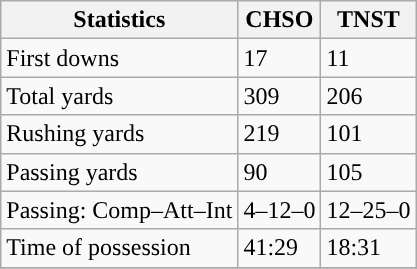<table class="wikitable" style="float: left;">
<tr>
<th>Statistics</th>
<th>CHSO</th>
<th>TNST</th>
</tr>
<tr>
<td>First downs</td>
<td>17</td>
<td>11</td>
</tr>
<tr>
<td>Total yards</td>
<td>309</td>
<td>206</td>
</tr>
<tr>
<td>Rushing yards</td>
<td>219</td>
<td>101</td>
</tr>
<tr>
<td>Passing yards</td>
<td>90</td>
<td>105</td>
</tr>
<tr>
<td>Passing: Comp–Att–Int</td>
<td>4–12–0</td>
<td>12–25–0</td>
</tr>
<tr>
<td>Time of possession</td>
<td>41:29</td>
<td>18:31</td>
</tr>
<tr>
</tr>
</table>
